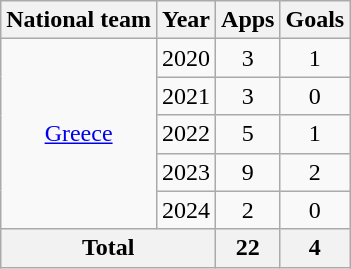<table class=wikitable style=text-align:center>
<tr>
<th>National team</th>
<th>Year</th>
<th>Apps</th>
<th>Goals</th>
</tr>
<tr>
<td rowspan="5"><a href='#'>Greece</a></td>
<td>2020</td>
<td>3</td>
<td>1</td>
</tr>
<tr>
<td>2021</td>
<td>3</td>
<td>0</td>
</tr>
<tr>
<td>2022</td>
<td>5</td>
<td>1</td>
</tr>
<tr>
<td>2023</td>
<td>9</td>
<td>2</td>
</tr>
<tr>
<td>2024</td>
<td>2</td>
<td>0</td>
</tr>
<tr>
<th colspan="2">Total</th>
<th>22</th>
<th>4</th>
</tr>
</table>
